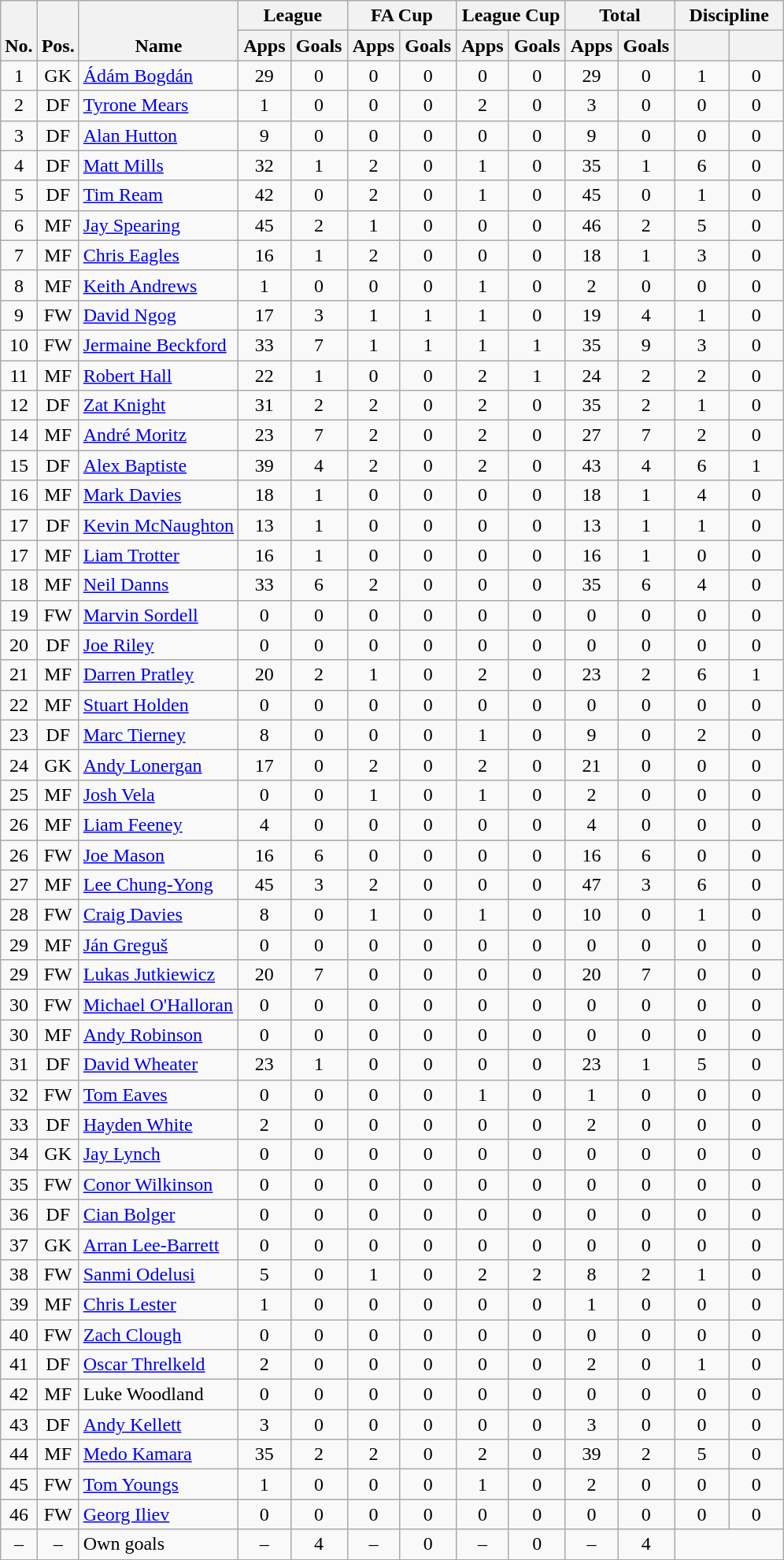<table class="wikitable" style="text-align:center">
<tr>
<th rowspan="2" valign="bottom">No.</th>
<th rowspan="2" valign="bottom">Pos.</th>
<th rowspan="2" valign="bottom">Name</th>
<th colspan="2" width="85">League</th>
<th colspan="2" width="85">FA Cup</th>
<th colspan="2" width="85">League Cup</th>
<th colspan="2" width="85">Total</th>
<th colspan="2" width="85">Discipline</th>
</tr>
<tr>
<th>Apps</th>
<th>Goals</th>
<th>Apps</th>
<th>Goals</th>
<th>Apps</th>
<th>Goals</th>
<th>Apps</th>
<th>Goals</th>
<th></th>
<th></th>
</tr>
<tr>
<td>1</td>
<td>GK</td>
<td align="left"> <a href='#'>Ádám Bogdán</a></td>
<td>29</td>
<td>0</td>
<td>0</td>
<td>0</td>
<td>0</td>
<td>0</td>
<td>29</td>
<td>0</td>
<td>1</td>
<td>0</td>
</tr>
<tr>
<td>2</td>
<td>DF</td>
<td align="left"> <a href='#'>Tyrone Mears</a></td>
<td>1</td>
<td>0</td>
<td>0</td>
<td>0</td>
<td>2</td>
<td>0</td>
<td>3</td>
<td>0</td>
<td>0</td>
<td>0</td>
</tr>
<tr>
<td>3</td>
<td>DF</td>
<td align="left"> <a href='#'>Alan Hutton</a></td>
<td>9</td>
<td>0</td>
<td>0</td>
<td>0</td>
<td>0</td>
<td>0</td>
<td>9</td>
<td>0</td>
<td>0</td>
<td>0</td>
</tr>
<tr>
<td>4</td>
<td>DF</td>
<td align="left"> <a href='#'>Matt Mills</a></td>
<td>32</td>
<td>1</td>
<td>2</td>
<td>0</td>
<td>1</td>
<td>0</td>
<td>35</td>
<td>1</td>
<td>6</td>
<td>0</td>
</tr>
<tr>
<td>5</td>
<td>DF</td>
<td align="left"> <a href='#'>Tim Ream</a></td>
<td>42</td>
<td>0</td>
<td>2</td>
<td>0</td>
<td>1</td>
<td>0</td>
<td>45</td>
<td>0</td>
<td>1</td>
<td>0</td>
</tr>
<tr>
<td>6</td>
<td>MF</td>
<td align="left"> <a href='#'>Jay Spearing</a></td>
<td>45</td>
<td>2</td>
<td>1</td>
<td>0</td>
<td>0</td>
<td>0</td>
<td>46</td>
<td>2</td>
<td>5</td>
<td>0</td>
</tr>
<tr>
<td>7</td>
<td>MF</td>
<td align="left"> <a href='#'>Chris Eagles</a></td>
<td>16</td>
<td>1</td>
<td>2</td>
<td>0</td>
<td>0</td>
<td>0</td>
<td>18</td>
<td>1</td>
<td>3</td>
<td>0</td>
</tr>
<tr>
<td>8</td>
<td>MF</td>
<td align="left"> <a href='#'>Keith Andrews</a></td>
<td>1</td>
<td>0</td>
<td>0</td>
<td>0</td>
<td>1</td>
<td>0</td>
<td>2</td>
<td>0</td>
<td>0</td>
<td>0</td>
</tr>
<tr>
<td>9</td>
<td>FW</td>
<td align="left"> <a href='#'>David Ngog</a></td>
<td>17</td>
<td>3</td>
<td>1</td>
<td>1</td>
<td>1</td>
<td>0</td>
<td>19</td>
<td>4</td>
<td>1</td>
<td>0</td>
</tr>
<tr>
<td>10</td>
<td>FW</td>
<td align="left"> <a href='#'>Jermaine Beckford</a></td>
<td>33</td>
<td>7</td>
<td>1</td>
<td>1</td>
<td>1</td>
<td>1</td>
<td>35</td>
<td>9</td>
<td>3</td>
<td>0</td>
</tr>
<tr>
<td>11</td>
<td>MF</td>
<td align="left"> <a href='#'>Robert Hall</a></td>
<td>22</td>
<td>1</td>
<td>0</td>
<td>0</td>
<td>2</td>
<td>1</td>
<td>24</td>
<td>2</td>
<td>2</td>
<td>0</td>
</tr>
<tr>
<td>12</td>
<td>DF</td>
<td align="left"> <a href='#'>Zat Knight</a></td>
<td>31</td>
<td>2</td>
<td>2</td>
<td>0</td>
<td>2</td>
<td>0</td>
<td>35</td>
<td>2</td>
<td>1</td>
<td>0</td>
</tr>
<tr>
<td>14</td>
<td>MF</td>
<td align="left"> <a href='#'>André Moritz</a></td>
<td>23</td>
<td>7</td>
<td>2</td>
<td>0</td>
<td>2</td>
<td>0</td>
<td>27</td>
<td>7</td>
<td>2</td>
<td>0</td>
</tr>
<tr>
<td>15</td>
<td>DF</td>
<td align="left"> <a href='#'>Alex Baptiste</a></td>
<td>39</td>
<td>4</td>
<td>2</td>
<td>0</td>
<td>2</td>
<td>0</td>
<td>43</td>
<td>4</td>
<td>6</td>
<td>1</td>
</tr>
<tr>
<td>16</td>
<td>MF</td>
<td align="left"> <a href='#'>Mark Davies</a></td>
<td>18</td>
<td>1</td>
<td>0</td>
<td>0</td>
<td>0</td>
<td>0</td>
<td>18</td>
<td>1</td>
<td>4</td>
<td>0</td>
</tr>
<tr>
<td>17</td>
<td>DF</td>
<td align="left"> <a href='#'>Kevin McNaughton</a></td>
<td>13</td>
<td>1</td>
<td>0</td>
<td>0</td>
<td>0</td>
<td>0</td>
<td>13</td>
<td>1</td>
<td>1</td>
<td>0</td>
</tr>
<tr>
<td>17</td>
<td>MF</td>
<td align="left"> <a href='#'>Liam Trotter</a></td>
<td>16</td>
<td>1</td>
<td>0</td>
<td>0</td>
<td>0</td>
<td>0</td>
<td>16</td>
<td>1</td>
<td>0</td>
<td>0</td>
</tr>
<tr>
<td>18</td>
<td>MF</td>
<td align="left"> <a href='#'>Neil Danns</a></td>
<td>33</td>
<td>6</td>
<td>2</td>
<td>0</td>
<td>0</td>
<td>0</td>
<td>35</td>
<td>6</td>
<td>4</td>
<td>0</td>
</tr>
<tr>
<td>19</td>
<td>FW</td>
<td align="left"> <a href='#'>Marvin Sordell</a></td>
<td>0</td>
<td>0</td>
<td>0</td>
<td>0</td>
<td>0</td>
<td>0</td>
<td>0</td>
<td>0</td>
<td>0</td>
<td>0</td>
</tr>
<tr>
<td>20</td>
<td>DF</td>
<td align="left"> <a href='#'>Joe Riley</a></td>
<td>0</td>
<td>0</td>
<td>0</td>
<td>0</td>
<td>0</td>
<td>0</td>
<td>0</td>
<td>0</td>
<td>0</td>
<td>0</td>
</tr>
<tr>
<td>21</td>
<td>MF</td>
<td align="left"> <a href='#'>Darren Pratley</a></td>
<td>20</td>
<td>2</td>
<td>1</td>
<td>0</td>
<td>2</td>
<td>0</td>
<td>23</td>
<td>2</td>
<td>6</td>
<td>1</td>
</tr>
<tr>
<td>22</td>
<td>MF</td>
<td align="left"> <a href='#'>Stuart Holden</a></td>
<td>0</td>
<td>0</td>
<td>0</td>
<td>0</td>
<td>0</td>
<td>0</td>
<td>0</td>
<td>0</td>
<td>0</td>
<td>0</td>
</tr>
<tr>
<td>23</td>
<td>DF</td>
<td align="left"> <a href='#'>Marc Tierney</a></td>
<td>8</td>
<td>0</td>
<td>0</td>
<td>0</td>
<td>1</td>
<td>0</td>
<td>9</td>
<td>0</td>
<td>2</td>
<td>0</td>
</tr>
<tr>
<td>24</td>
<td>GK</td>
<td align="left"> <a href='#'>Andy Lonergan</a></td>
<td>17</td>
<td>0</td>
<td>2</td>
<td>0</td>
<td>2</td>
<td>0</td>
<td>21</td>
<td>0</td>
<td>0</td>
<td>0</td>
</tr>
<tr>
<td>25</td>
<td>MF</td>
<td align="left"> <a href='#'>Josh Vela</a></td>
<td>0</td>
<td>0</td>
<td>1</td>
<td>0</td>
<td>1</td>
<td>0</td>
<td>2</td>
<td>0</td>
<td>0</td>
<td>0</td>
</tr>
<tr>
<td>26</td>
<td>MF</td>
<td align="left"> <a href='#'>Liam Feeney</a></td>
<td>4</td>
<td>0</td>
<td>0</td>
<td>0</td>
<td>0</td>
<td>0</td>
<td>4</td>
<td>0</td>
<td>0</td>
<td>0</td>
</tr>
<tr>
<td>26</td>
<td>FW</td>
<td align="left"> <a href='#'>Joe Mason</a></td>
<td>16</td>
<td>6</td>
<td>0</td>
<td>0</td>
<td>0</td>
<td>0</td>
<td>16</td>
<td>6</td>
<td>0</td>
<td>0</td>
</tr>
<tr>
<td>27</td>
<td>MF</td>
<td align="left"> <a href='#'>Lee Chung-Yong</a></td>
<td>45</td>
<td>3</td>
<td>2</td>
<td>0</td>
<td>0</td>
<td>0</td>
<td>47</td>
<td>3</td>
<td>6</td>
<td>0</td>
</tr>
<tr>
<td>28</td>
<td>FW</td>
<td align="left"> <a href='#'>Craig Davies</a></td>
<td>8</td>
<td>0</td>
<td>1</td>
<td>0</td>
<td>1</td>
<td>0</td>
<td>10</td>
<td>0</td>
<td>1</td>
<td>0</td>
</tr>
<tr>
<td>29</td>
<td>MF</td>
<td align="left"> <a href='#'>Ján Greguš</a></td>
<td>0</td>
<td>0</td>
<td>0</td>
<td>0</td>
<td>0</td>
<td>0</td>
<td>0</td>
<td>0</td>
<td>0</td>
<td>0</td>
</tr>
<tr>
<td>29</td>
<td>FW</td>
<td align="left"> <a href='#'>Lukas Jutkiewicz</a></td>
<td>20</td>
<td>7</td>
<td>0</td>
<td>0</td>
<td>0</td>
<td>0</td>
<td>20</td>
<td>7</td>
<td>0</td>
<td>0</td>
</tr>
<tr>
<td>30</td>
<td>FW</td>
<td align="left"> <a href='#'>Michael O'Halloran</a></td>
<td>0</td>
<td>0</td>
<td>0</td>
<td>0</td>
<td>0</td>
<td>0</td>
<td>0</td>
<td>0</td>
<td>0</td>
<td>0</td>
</tr>
<tr>
<td>30</td>
<td>MF</td>
<td align="left"> <a href='#'>Andy Robinson</a></td>
<td>0</td>
<td>0</td>
<td>0</td>
<td>0</td>
<td>0</td>
<td>0</td>
<td>0</td>
<td>0</td>
<td>0</td>
<td>0</td>
</tr>
<tr>
<td>31</td>
<td>DF</td>
<td align="left"> <a href='#'>David Wheater</a></td>
<td>23</td>
<td>1</td>
<td>0</td>
<td>0</td>
<td>0</td>
<td>0</td>
<td>23</td>
<td>1</td>
<td>5</td>
<td>0</td>
</tr>
<tr>
<td>32</td>
<td>FW</td>
<td align="left"> <a href='#'>Tom Eaves</a></td>
<td>0</td>
<td>0</td>
<td>0</td>
<td>0</td>
<td>1</td>
<td>0</td>
<td>1</td>
<td>0</td>
<td>0</td>
<td>0</td>
</tr>
<tr>
<td>33</td>
<td>DF</td>
<td align="left"> <a href='#'>Hayden White</a></td>
<td>2</td>
<td>0</td>
<td>0</td>
<td>0</td>
<td>0</td>
<td>0</td>
<td>2</td>
<td>0</td>
<td>0</td>
<td>0</td>
</tr>
<tr>
<td>34</td>
<td>GK</td>
<td align="left"> <a href='#'>Jay Lynch</a></td>
<td>0</td>
<td>0</td>
<td>0</td>
<td>0</td>
<td>0</td>
<td>0</td>
<td>0</td>
<td>0</td>
<td>0</td>
<td>0</td>
</tr>
<tr>
<td>35</td>
<td>FW</td>
<td align="left"> <a href='#'>Conor Wilkinson</a></td>
<td>0</td>
<td>0</td>
<td>0</td>
<td>0</td>
<td>0</td>
<td>0</td>
<td>0</td>
<td>0</td>
<td>0</td>
<td>0</td>
</tr>
<tr>
<td>36</td>
<td>DF</td>
<td align="left"> <a href='#'>Cian Bolger</a></td>
<td>0</td>
<td>0</td>
<td>0</td>
<td>0</td>
<td>0</td>
<td>0</td>
<td>0</td>
<td>0</td>
<td>0</td>
<td>0</td>
</tr>
<tr>
<td>37</td>
<td>GK</td>
<td align="left"> <a href='#'>Arran Lee-Barrett</a></td>
<td>0</td>
<td>0</td>
<td>0</td>
<td>0</td>
<td>0</td>
<td>0</td>
<td>0</td>
<td>0</td>
<td>0</td>
<td>0</td>
</tr>
<tr>
<td>38</td>
<td>FW</td>
<td align="left"> <a href='#'>Sanmi Odelusi</a></td>
<td>5</td>
<td>0</td>
<td>1</td>
<td>0</td>
<td>2</td>
<td>2</td>
<td>8</td>
<td>2</td>
<td>1</td>
<td>0</td>
</tr>
<tr>
<td>39</td>
<td>MF</td>
<td align="left"> <a href='#'>Chris Lester</a></td>
<td>1</td>
<td>0</td>
<td>0</td>
<td>0</td>
<td>0</td>
<td>0</td>
<td>1</td>
<td>0</td>
<td>0</td>
<td>0</td>
</tr>
<tr>
<td>40</td>
<td>FW</td>
<td align="left"> <a href='#'>Zach Clough</a></td>
<td>0</td>
<td>0</td>
<td>0</td>
<td>0</td>
<td>0</td>
<td>0</td>
<td>0</td>
<td>0</td>
<td>0</td>
<td>0</td>
</tr>
<tr>
<td>41</td>
<td>DF</td>
<td align="left"> <a href='#'>Oscar Threlkeld</a></td>
<td>2</td>
<td>0</td>
<td>0</td>
<td>0</td>
<td>0</td>
<td>0</td>
<td>2</td>
<td>0</td>
<td>1</td>
<td>0</td>
</tr>
<tr>
<td>42</td>
<td>MF</td>
<td align="left"> Luke Woodland</td>
<td>0</td>
<td>0</td>
<td>0</td>
<td>0</td>
<td>0</td>
<td>0</td>
<td>0</td>
<td>0</td>
<td>0</td>
<td>0</td>
</tr>
<tr>
<td>43</td>
<td>DF</td>
<td align="left"> <a href='#'>Andy Kellett</a></td>
<td>3</td>
<td>0</td>
<td>0</td>
<td>0</td>
<td>0</td>
<td>0</td>
<td>3</td>
<td>0</td>
<td>0</td>
<td>0</td>
</tr>
<tr>
<td>44</td>
<td>MF</td>
<td align="left"> <a href='#'>Medo Kamara</a></td>
<td>35</td>
<td>2</td>
<td>2</td>
<td>0</td>
<td>2</td>
<td>0</td>
<td>39</td>
<td>2</td>
<td>5</td>
<td>0</td>
</tr>
<tr>
<td>45</td>
<td>FW</td>
<td align="left"> <a href='#'>Tom Youngs</a></td>
<td>1</td>
<td>0</td>
<td>0</td>
<td>0</td>
<td>1</td>
<td>0</td>
<td>2</td>
<td>0</td>
<td>0</td>
<td>0</td>
</tr>
<tr>
<td>46</td>
<td>FW</td>
<td align="left"> <a href='#'>Georg Iliev</a></td>
<td>0</td>
<td>0</td>
<td>0</td>
<td>0</td>
<td>0</td>
<td>0</td>
<td>0</td>
<td>0</td>
<td>0</td>
<td>0</td>
</tr>
<tr>
<td>–</td>
<td>–</td>
<td align="left">Own goals</td>
<td>–</td>
<td>4</td>
<td>–</td>
<td>0</td>
<td>–</td>
<td>0</td>
<td>–</td>
<td>4</td>
</tr>
</table>
